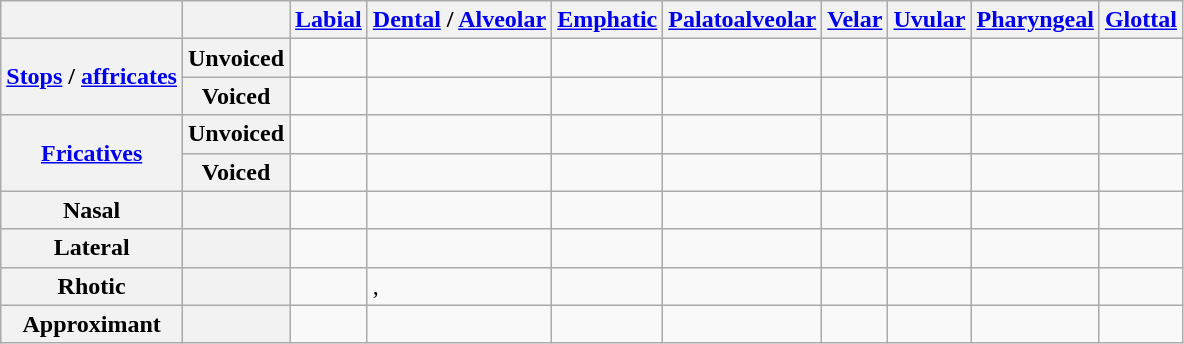<table class="wikitable">
<tr>
<th></th>
<th></th>
<th><a href='#'>Labial</a></th>
<th><a href='#'>Dental</a> / <a href='#'>Alveolar</a></th>
<th><a href='#'>Emphatic</a></th>
<th><a href='#'>Palatoalveolar</a></th>
<th><a href='#'>Velar</a></th>
<th><a href='#'>Uvular</a></th>
<th><a href='#'>Pharyngeal</a></th>
<th><a href='#'>Glottal</a></th>
</tr>
<tr>
<th rowspan="2"><a href='#'>Stops</a> / <a href='#'>affricates</a></th>
<th>Unvoiced</th>
<td></td>
<td></td>
<td></td>
<td></td>
<td></td>
<td></td>
<td></td>
<td></td>
</tr>
<tr>
<th>Voiced</th>
<td></td>
<td></td>
<td></td>
<td></td>
<td></td>
<td></td>
<td></td>
<td></td>
</tr>
<tr>
<th rowspan="2"><a href='#'>Fricatives</a></th>
<th>Unvoiced</th>
<td></td>
<td></td>
<td></td>
<td></td>
<td></td>
<td></td>
<td></td>
<td></td>
</tr>
<tr>
<th>Voiced</th>
<td></td>
<td></td>
<td></td>
<td></td>
<td></td>
<td></td>
<td></td>
<td></td>
</tr>
<tr>
<th>Nasal</th>
<th></th>
<td></td>
<td></td>
<td></td>
<td></td>
<td></td>
<td></td>
<td></td>
<td></td>
</tr>
<tr>
<th>Lateral</th>
<th></th>
<td></td>
<td></td>
<td></td>
<td></td>
<td></td>
<td></td>
<td></td>
<td></td>
</tr>
<tr>
<th>Rhotic</th>
<th></th>
<td></td>
<td>, </td>
<td></td>
<td></td>
<td></td>
<td></td>
<td></td>
<td></td>
</tr>
<tr>
<th>Approximant</th>
<th></th>
<td></td>
<td></td>
<td></td>
<td></td>
<td></td>
<td></td>
<td></td>
<td></td>
</tr>
</table>
